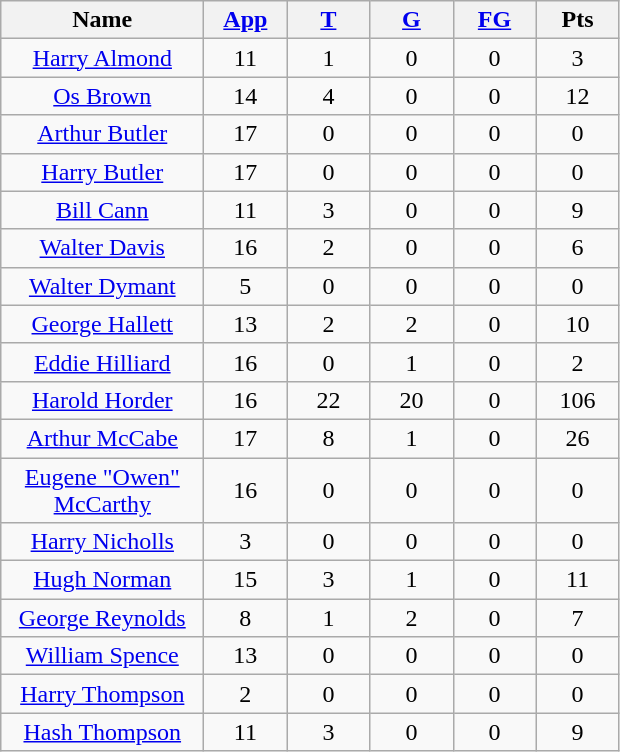<table class="wikitable sortable" style="text-align: center;">
<tr>
<th style="width:8em">Name</th>
<th style="width:3em"><a href='#'>App</a></th>
<th style="width:3em"><a href='#'>T</a></th>
<th style="width:3em"><a href='#'>G</a></th>
<th style="width:3em"><a href='#'>FG</a></th>
<th style="width:3em">Pts</th>
</tr>
<tr>
<td><a href='#'>Harry Almond</a></td>
<td>11</td>
<td>1</td>
<td>0</td>
<td>0</td>
<td>3</td>
</tr>
<tr>
<td><a href='#'>Os Brown</a></td>
<td>14</td>
<td>4</td>
<td>0</td>
<td>0</td>
<td>12</td>
</tr>
<tr>
<td><a href='#'>Arthur Butler</a></td>
<td>17</td>
<td>0</td>
<td>0</td>
<td>0</td>
<td>0</td>
</tr>
<tr>
<td><a href='#'>Harry Butler</a></td>
<td>17</td>
<td>0</td>
<td>0</td>
<td>0</td>
<td>0</td>
</tr>
<tr>
<td><a href='#'>Bill Cann</a></td>
<td>11</td>
<td>3</td>
<td>0</td>
<td>0</td>
<td>9</td>
</tr>
<tr>
<td><a href='#'>Walter Davis</a></td>
<td>16</td>
<td>2</td>
<td>0</td>
<td>0</td>
<td>6</td>
</tr>
<tr>
<td><a href='#'>Walter Dymant</a></td>
<td>5</td>
<td>0</td>
<td>0</td>
<td>0</td>
<td>0</td>
</tr>
<tr>
<td><a href='#'>George Hallett</a></td>
<td>13</td>
<td>2</td>
<td>2</td>
<td>0</td>
<td>10</td>
</tr>
<tr>
<td><a href='#'>Eddie Hilliard</a></td>
<td>16</td>
<td>0</td>
<td>1</td>
<td>0</td>
<td>2</td>
</tr>
<tr>
<td><a href='#'>Harold Horder</a></td>
<td>16</td>
<td>22</td>
<td>20</td>
<td>0</td>
<td>106</td>
</tr>
<tr>
<td><a href='#'>Arthur McCabe</a></td>
<td>17</td>
<td>8</td>
<td>1</td>
<td>0</td>
<td>26</td>
</tr>
<tr>
<td><a href='#'>Eugene "Owen" McCarthy</a></td>
<td>16</td>
<td>0</td>
<td>0</td>
<td>0</td>
<td>0</td>
</tr>
<tr>
<td><a href='#'>Harry Nicholls</a></td>
<td>3</td>
<td>0</td>
<td>0</td>
<td>0</td>
<td>0</td>
</tr>
<tr>
<td><a href='#'>Hugh Norman</a></td>
<td>15</td>
<td>3</td>
<td>1</td>
<td>0</td>
<td>11</td>
</tr>
<tr>
<td><a href='#'>George Reynolds</a></td>
<td>8</td>
<td>1</td>
<td>2</td>
<td>0</td>
<td>7</td>
</tr>
<tr>
<td><a href='#'>William Spence</a></td>
<td>13</td>
<td>0</td>
<td>0</td>
<td>0</td>
<td>0</td>
</tr>
<tr>
<td><a href='#'>Harry Thompson</a></td>
<td>2</td>
<td>0</td>
<td>0</td>
<td>0</td>
<td>0</td>
</tr>
<tr>
<td><a href='#'>Hash Thompson</a></td>
<td>11</td>
<td>3</td>
<td>0</td>
<td>0</td>
<td>9</td>
</tr>
</table>
